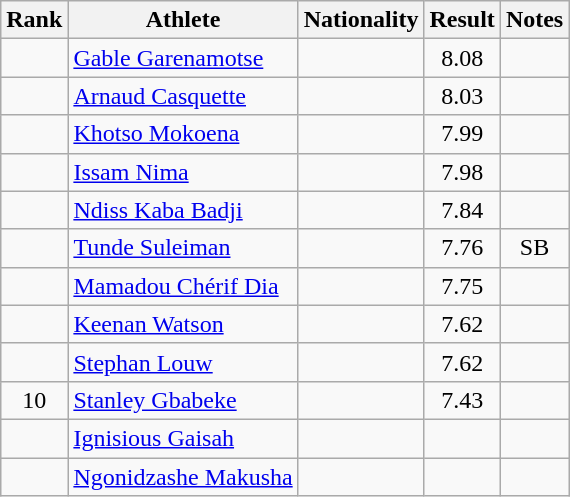<table class="wikitable sortable" style="text-align:center">
<tr>
<th>Rank</th>
<th>Athlete</th>
<th>Nationality</th>
<th>Result</th>
<th>Notes</th>
</tr>
<tr>
<td></td>
<td align=left><a href='#'>Gable Garenamotse</a></td>
<td align=left></td>
<td>8.08</td>
<td></td>
</tr>
<tr>
<td></td>
<td align=left><a href='#'>Arnaud Casquette</a></td>
<td align=left></td>
<td>8.03</td>
<td></td>
</tr>
<tr>
<td></td>
<td align=left><a href='#'>Khotso Mokoena</a></td>
<td align=left></td>
<td>7.99</td>
<td></td>
</tr>
<tr>
<td></td>
<td align=left><a href='#'>Issam Nima</a></td>
<td align=left></td>
<td>7.98</td>
<td></td>
</tr>
<tr>
<td></td>
<td align=left><a href='#'>Ndiss Kaba Badji</a></td>
<td align=left></td>
<td>7.84</td>
<td></td>
</tr>
<tr>
<td></td>
<td align=left><a href='#'>Tunde Suleiman</a></td>
<td align=left></td>
<td>7.76</td>
<td>SB</td>
</tr>
<tr>
<td></td>
<td align=left><a href='#'>Mamadou Chérif Dia</a></td>
<td align=left></td>
<td>7.75</td>
<td></td>
</tr>
<tr>
<td></td>
<td align=left><a href='#'>Keenan Watson</a></td>
<td align=left></td>
<td>7.62</td>
<td></td>
</tr>
<tr>
<td></td>
<td align=left><a href='#'>Stephan Louw</a></td>
<td align=left></td>
<td>7.62</td>
<td></td>
</tr>
<tr>
<td>10</td>
<td align=left><a href='#'>Stanley Gbabeke</a></td>
<td align=left></td>
<td>7.43</td>
<td></td>
</tr>
<tr>
<td></td>
<td align=left><a href='#'>Ignisious Gaisah</a></td>
<td align=left></td>
<td></td>
<td></td>
</tr>
<tr>
<td></td>
<td align=left><a href='#'>Ngonidzashe Makusha</a></td>
<td align=left></td>
<td></td>
<td></td>
</tr>
</table>
